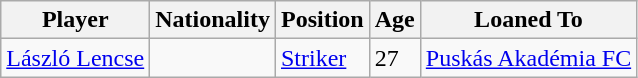<table class="wikitable">
<tr>
<th>Player</th>
<th>Nationality</th>
<th>Position</th>
<th>Age</th>
<th>Loaned To</th>
</tr>
<tr>
<td><a href='#'>László Lencse</a></td>
<td></td>
<td><a href='#'>Striker</a></td>
<td>27</td>
<td> <a href='#'>Puskás Akadémia FC</a></td>
</tr>
</table>
